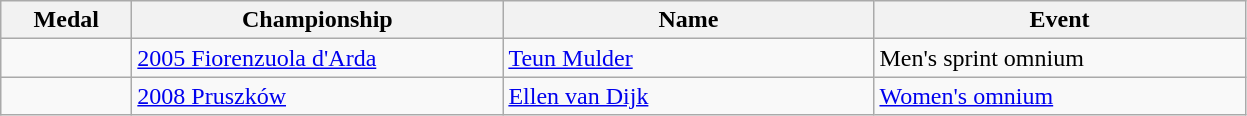<table class="wikitable sortable">
<tr>
<th style="width:5em">Medal</th>
<th style="width:15em">Championship</th>
<th style="width:15em">Name</th>
<th style="width:15em">Event</th>
</tr>
<tr>
<td></td>
<td> <a href='#'>2005 Fiorenzuola d'Arda</a></td>
<td><a href='#'>Teun Mulder</a></td>
<td>Men's sprint omnium</td>
</tr>
<tr>
<td></td>
<td> <a href='#'>2008 Pruszków</a></td>
<td><a href='#'>Ellen van Dijk</a></td>
<td><a href='#'>Women's omnium</a></td>
</tr>
</table>
